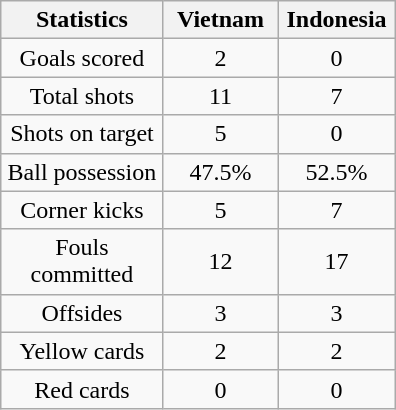<table class="wikitable" style="text-align:center;margin: auto">
<tr>
<th scope=col width=100>Statistics</th>
<th scope=col width=70>Vietnam</th>
<th scope=col width=70>Indonesia</th>
</tr>
<tr>
<td>Goals scored</td>
<td>2</td>
<td>0</td>
</tr>
<tr>
<td>Total shots</td>
<td>11</td>
<td>7</td>
</tr>
<tr>
<td>Shots on target</td>
<td>5</td>
<td>0</td>
</tr>
<tr>
<td>Ball possession</td>
<td>47.5%</td>
<td>52.5%</td>
</tr>
<tr>
<td>Corner kicks</td>
<td>5</td>
<td>7</td>
</tr>
<tr>
<td>Fouls committed</td>
<td>12</td>
<td>17</td>
</tr>
<tr>
<td>Offsides</td>
<td>3</td>
<td>3</td>
</tr>
<tr>
<td>Yellow cards</td>
<td>2</td>
<td>2</td>
</tr>
<tr>
<td>Red cards</td>
<td>0</td>
<td>0</td>
</tr>
</table>
